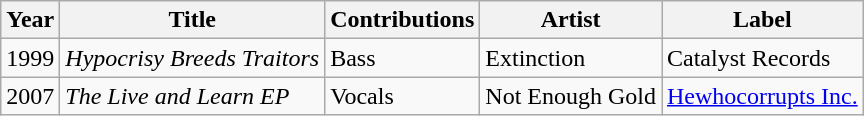<table class="wikitable">
<tr>
<th>Year</th>
<th>Title</th>
<th>Contributions</th>
<th>Artist</th>
<th>Label</th>
</tr>
<tr>
<td>1999</td>
<td><em>Hypocrisy Breeds Traitors</em></td>
<td>Bass</td>
<td>Extinction</td>
<td>Catalyst Records</td>
</tr>
<tr>
<td>2007</td>
<td><em>The Live and Learn EP</em></td>
<td>Vocals</td>
<td>Not Enough Gold</td>
<td><a href='#'>Hewhocorrupts Inc.</a></td>
</tr>
</table>
